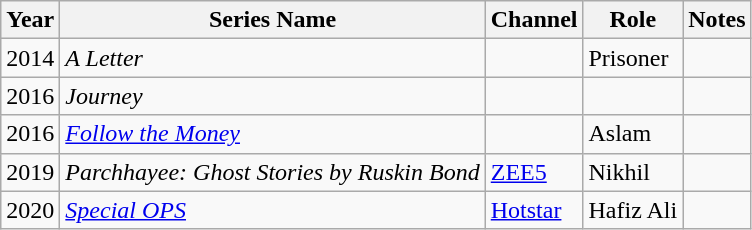<table class="wikitable sortable">
<tr>
<th>Year</th>
<th>Series Name</th>
<th>Channel</th>
<th>Role</th>
<th>Notes</th>
</tr>
<tr>
<td>2014</td>
<td><em>A Letter</em></td>
<td></td>
<td>Prisoner</td>
<td></td>
</tr>
<tr>
<td>2016</td>
<td><em>Journey</em></td>
<td></td>
<td></td>
<td></td>
</tr>
<tr>
<td>2016</td>
<td><em><a href='#'>Follow the Money</a></em></td>
<td></td>
<td>Aslam</td>
<td></td>
</tr>
<tr>
<td>2019</td>
<td><em>Parchhayee: Ghost Stories by Ruskin Bond</em></td>
<td><a href='#'>ZEE5</a></td>
<td>Nikhil</td>
<td></td>
</tr>
<tr>
<td>2020</td>
<td><em><a href='#'>Special OPS</a></em></td>
<td><a href='#'>Hotstar</a></td>
<td>Hafiz Ali</td>
<td></td>
</tr>
</table>
